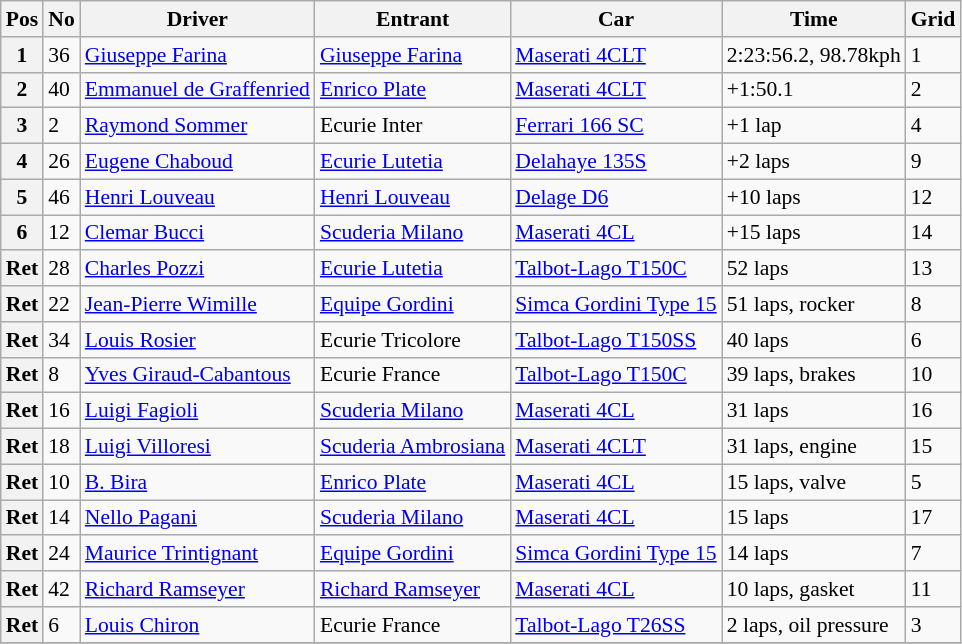<table class="wikitable sortable" style="font-size: 90%;">
<tr>
<th>Pos</th>
<th>No</th>
<th>Driver</th>
<th>Entrant</th>
<th>Car</th>
<th>Time</th>
<th>Grid</th>
</tr>
<tr>
<th>1</th>
<td>36</td>
<td> <a href='#'>Giuseppe Farina</a></td>
<td><a href='#'>Giuseppe Farina</a></td>
<td><a href='#'>Maserati 4CLT</a></td>
<td>2:23:56.2, 98.78kph</td>
<td>1</td>
</tr>
<tr>
<th>2</th>
<td>40</td>
<td> <a href='#'>Emmanuel de Graffenried</a></td>
<td><a href='#'>Enrico Plate</a></td>
<td><a href='#'>Maserati 4CLT</a></td>
<td>+1:50.1</td>
<td>2</td>
</tr>
<tr>
<th>3</th>
<td>2</td>
<td> <a href='#'>Raymond Sommer</a></td>
<td>Ecurie Inter</td>
<td><a href='#'>Ferrari 166 SC</a></td>
<td>+1 lap</td>
<td>4</td>
</tr>
<tr>
<th>4</th>
<td>26</td>
<td> <a href='#'>Eugene Chaboud</a></td>
<td><a href='#'>Ecurie Lutetia</a></td>
<td><a href='#'>Delahaye 135S</a></td>
<td>+2 laps</td>
<td>9</td>
</tr>
<tr>
<th>5</th>
<td>46</td>
<td> <a href='#'>Henri Louveau</a></td>
<td><a href='#'>Henri Louveau</a></td>
<td><a href='#'>Delage D6</a></td>
<td>+10 laps</td>
<td>12</td>
</tr>
<tr>
<th>6</th>
<td>12</td>
<td> <a href='#'>Clemar Bucci</a></td>
<td><a href='#'>Scuderia Milano</a></td>
<td><a href='#'>Maserati 4CL</a></td>
<td>+15 laps</td>
<td>14</td>
</tr>
<tr>
<th>Ret</th>
<td>28</td>
<td> <a href='#'>Charles Pozzi</a></td>
<td><a href='#'>Ecurie Lutetia</a></td>
<td><a href='#'>Talbot-Lago T150C</a></td>
<td>52 laps</td>
<td>13</td>
</tr>
<tr>
<th>Ret</th>
<td>22</td>
<td> <a href='#'>Jean-Pierre Wimille</a></td>
<td><a href='#'>Equipe Gordini</a></td>
<td><a href='#'>Simca Gordini Type 15</a></td>
<td>51 laps, rocker</td>
<td>8</td>
</tr>
<tr>
<th>Ret</th>
<td>34</td>
<td> <a href='#'>Louis Rosier</a></td>
<td>Ecurie Tricolore</td>
<td><a href='#'>Talbot-Lago T150SS</a></td>
<td>40 laps</td>
<td>6</td>
</tr>
<tr>
<th>Ret</th>
<td>8</td>
<td> <a href='#'>Yves Giraud-Cabantous</a></td>
<td>Ecurie France</td>
<td><a href='#'>Talbot-Lago T150C</a></td>
<td>39 laps, brakes</td>
<td>10</td>
</tr>
<tr>
<th>Ret</th>
<td>16</td>
<td> <a href='#'>Luigi Fagioli</a></td>
<td><a href='#'>Scuderia Milano</a></td>
<td><a href='#'>Maserati 4CL</a></td>
<td>31 laps</td>
<td>16</td>
</tr>
<tr>
<th>Ret</th>
<td>18</td>
<td> <a href='#'>Luigi Villoresi</a></td>
<td><a href='#'>Scuderia Ambrosiana</a></td>
<td><a href='#'>Maserati 4CLT</a></td>
<td>31 laps, engine</td>
<td>15</td>
</tr>
<tr>
<th>Ret</th>
<td>10</td>
<td> <a href='#'>B. Bira</a></td>
<td><a href='#'>Enrico Plate</a></td>
<td><a href='#'>Maserati 4CL</a></td>
<td>15 laps, valve</td>
<td>5</td>
</tr>
<tr>
<th>Ret</th>
<td>14</td>
<td> <a href='#'>Nello Pagani</a></td>
<td><a href='#'>Scuderia Milano</a></td>
<td><a href='#'>Maserati 4CL</a></td>
<td>15 laps</td>
<td>17</td>
</tr>
<tr>
<th>Ret</th>
<td>24</td>
<td> <a href='#'>Maurice Trintignant</a></td>
<td><a href='#'>Equipe Gordini</a></td>
<td><a href='#'>Simca Gordini Type 15</a></td>
<td>14 laps</td>
<td>7</td>
</tr>
<tr>
<th>Ret</th>
<td>42</td>
<td> <a href='#'>Richard Ramseyer</a></td>
<td><a href='#'>Richard Ramseyer</a></td>
<td><a href='#'>Maserati 4CL</a></td>
<td>10 laps, gasket</td>
<td>11</td>
</tr>
<tr>
<th>Ret</th>
<td>6</td>
<td> <a href='#'>Louis Chiron</a></td>
<td>Ecurie France</td>
<td><a href='#'>Talbot-Lago T26SS</a></td>
<td>2 laps, oil pressure</td>
<td>3</td>
</tr>
<tr>
</tr>
</table>
